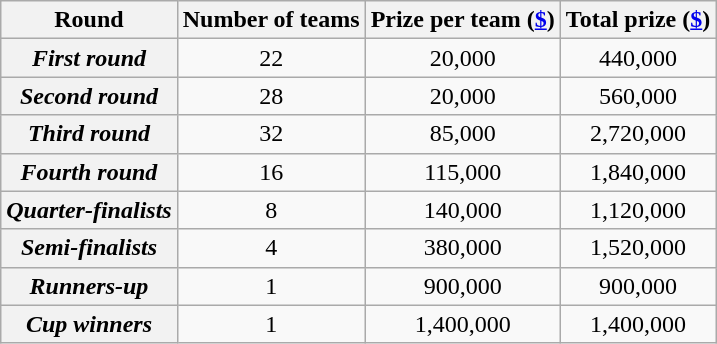<table border=0 cellpadding=0 cellspacing=0>
<tr>
<td valign="top"><br><table class="wikitable sortable" style="text-align: center">
<tr>
<th>Round</th>
<th>Number of teams</th>
<th>Prize per team (<a href='#'>$</a>)</th>
<th>Total prize (<a href='#'>$</a>)</th>
</tr>
<tr>
<th><em>First round</em></th>
<td>22</td>
<td>20,000</td>
<td>440,000</td>
</tr>
<tr>
<th><em>Second round</em></th>
<td>28</td>
<td>20,000</td>
<td>560,000</td>
</tr>
<tr>
<th><em>Third round</em></th>
<td>32</td>
<td>85,000</td>
<td>2,720,000</td>
</tr>
<tr>
<th><em>Fourth round</em></th>
<td>16</td>
<td>115,000</td>
<td>1,840,000</td>
</tr>
<tr>
<th><em>Quarter-finalists</em></th>
<td>8</td>
<td>140,000</td>
<td>1,120,000</td>
</tr>
<tr>
<th><em>Semi-finalists</em></th>
<td>4</td>
<td>380,000</td>
<td>1,520,000</td>
</tr>
<tr>
<th><em>Runners-up</em></th>
<td>1</td>
<td>900,000</td>
<td>900,000</td>
</tr>
<tr>
<th><em>Cup winners</em></th>
<td>1</td>
<td>1,400,000</td>
<td>1,400,000</td>
</tr>
</table>
</td>
</tr>
</table>
